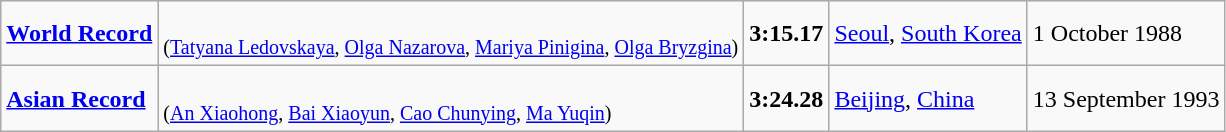<table class="wikitable">
<tr>
<td><strong><a href='#'>World Record</a></strong></td>
<td><br><small>(<a href='#'>Tatyana Ledovskaya</a>, <a href='#'>Olga Nazarova</a>, <a href='#'>Mariya Pinigina</a>, <a href='#'>Olga Bryzgina</a>)</small></td>
<td><strong>3:15.17</strong></td>
<td><a href='#'>Seoul</a>, <a href='#'>South Korea</a></td>
<td>1 October 1988</td>
</tr>
<tr>
<td><strong><a href='#'>Asian Record</a></strong></td>
<td><br><small>(<a href='#'>An Xiaohong</a>, <a href='#'>Bai Xiaoyun</a>, <a href='#'>Cao Chunying</a>, <a href='#'>Ma Yuqin</a>)</small></td>
<td><strong>3:24.28</strong></td>
<td><a href='#'>Beijing</a>, <a href='#'>China</a></td>
<td>13 September 1993</td>
</tr>
</table>
